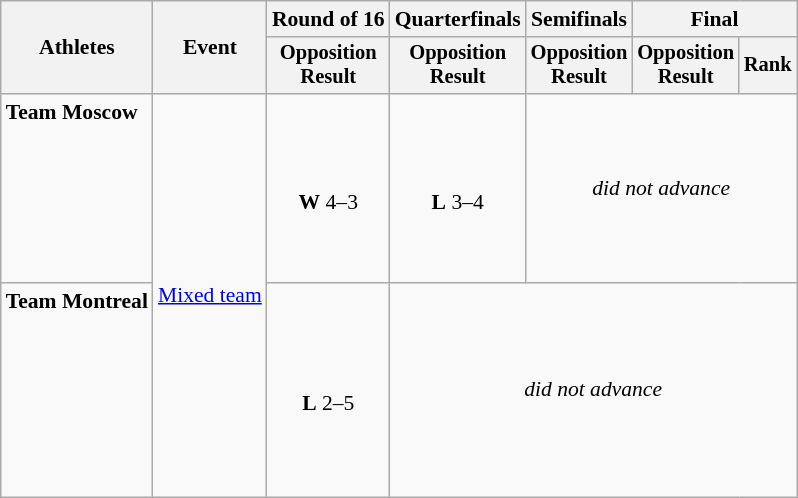<table class="wikitable" style="font-size:90%">
<tr>
<th rowspan=2>Athletes</th>
<th rowspan=2>Event</th>
<th>Round of 16</th>
<th>Quarterfinals</th>
<th>Semifinals</th>
<th colspan=2>Final</th>
</tr>
<tr style="font-size:95%">
<th>Opposition<br>Result</th>
<th>Opposition<br>Result</th>
<th>Opposition<br>Result</th>
<th>Opposition<br>Result</th>
<th>Rank</th>
</tr>
<tr align=center>
<td align=left><strong>Team Moscow</strong><br><br> <br><br><br><br><br></td>
<td rowspan=2 align=left><a href='#'>Mixed team</a></td>
<td><br><strong>W</strong> 4–3</td>
<td><br><strong>L</strong> 3–4</td>
<td colspan=3><em>did not advance</em></td>
</tr>
<tr align=center>
<td align=left><strong>Team Montreal</strong><br><br> <br><br><br><br><br><br></td>
<td><br><strong>L</strong> 2–5</td>
<td colspan=4><em>did not advance</em></td>
</tr>
</table>
